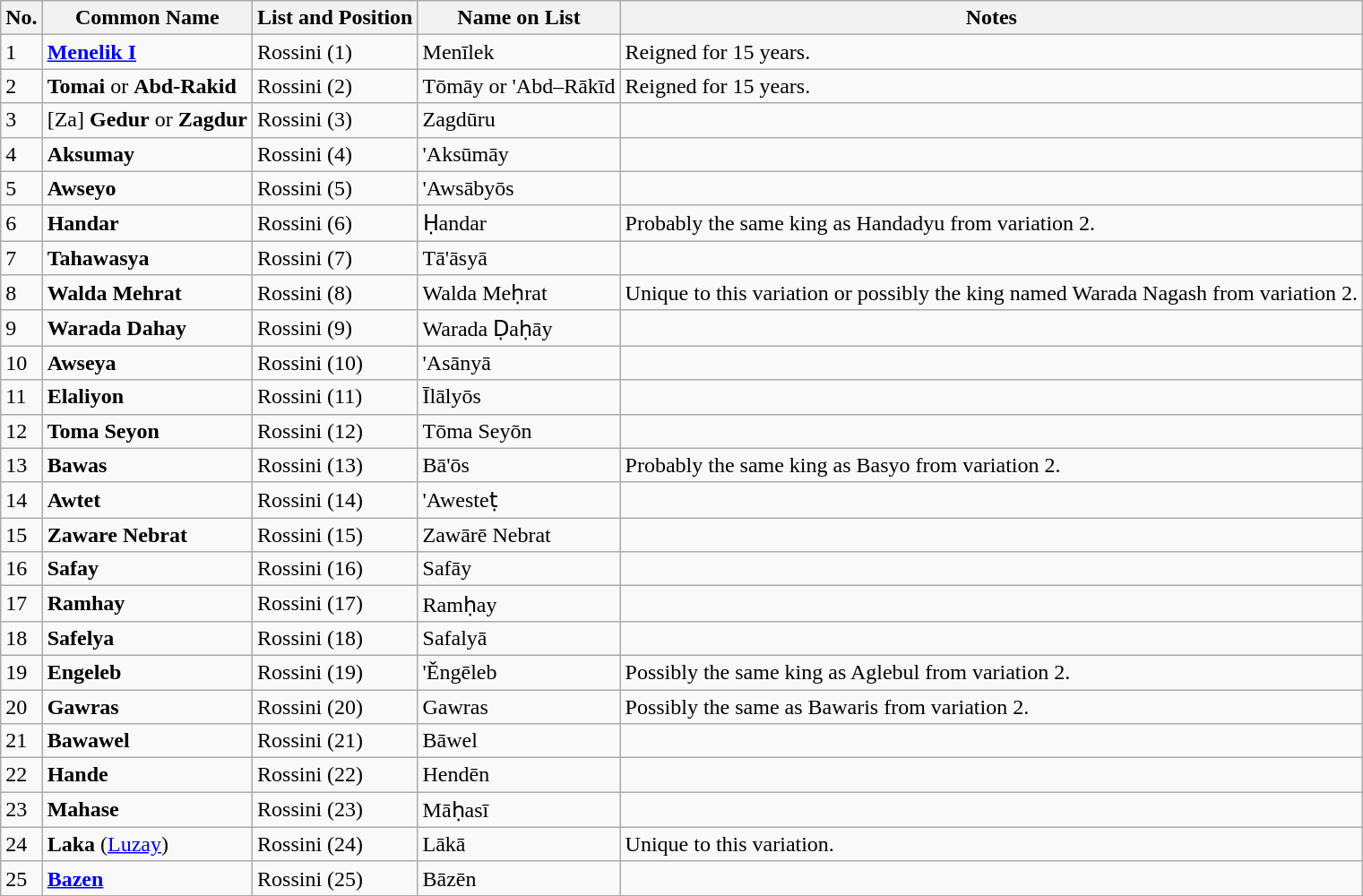<table class="wikitable">
<tr>
<th>No.</th>
<th>Common Name</th>
<th>List and Position</th>
<th>Name on List</th>
<th>Notes</th>
</tr>
<tr>
<td>1</td>
<td><strong><a href='#'>Menelik I</a></strong></td>
<td>Rossini (1)</td>
<td>Menīlek</td>
<td>Reigned for 15 years.</td>
</tr>
<tr>
<td>2</td>
<td><strong>Tomai</strong> or <strong>Abd-Rakid</strong></td>
<td>Rossini (2)</td>
<td>Tōmāy or 'Abd–Rākīd</td>
<td>Reigned for 15 years.</td>
</tr>
<tr>
<td>3</td>
<td>[Za] <strong>Gedur</strong> or <strong>Zagdur</strong></td>
<td>Rossini (3)</td>
<td>Zagdūru</td>
<td></td>
</tr>
<tr>
<td>4</td>
<td><strong>Aksumay</strong></td>
<td>Rossini (4)</td>
<td>'Aksūmāy</td>
<td></td>
</tr>
<tr>
<td>5</td>
<td><strong>Awseyo</strong></td>
<td>Rossini (5)</td>
<td>'Awsābyōs</td>
<td></td>
</tr>
<tr>
<td>6</td>
<td><strong>Handar</strong></td>
<td>Rossini (6)</td>
<td>Ḥandar</td>
<td>Probably the same king as Handadyu from variation 2.</td>
</tr>
<tr>
<td>7</td>
<td><strong>Tahawasya</strong></td>
<td>Rossini (7)</td>
<td>Tā'āsyā</td>
<td></td>
</tr>
<tr>
<td>8</td>
<td><strong>Walda Mehrat</strong></td>
<td>Rossini (8)</td>
<td>Walda Meḥrat</td>
<td>Unique to this variation or possibly the king named Warada Nagash from variation 2.</td>
</tr>
<tr>
<td>9</td>
<td><strong>Warada Dahay</strong></td>
<td>Rossini (9)</td>
<td>Warada Ḍaḥāy</td>
<td></td>
</tr>
<tr>
<td>10</td>
<td><strong>Awseya</strong></td>
<td>Rossini (10)</td>
<td>'Asānyā</td>
<td></td>
</tr>
<tr>
<td>11</td>
<td><strong>Elaliyon</strong></td>
<td>Rossini (11)</td>
<td>Īlālyōs</td>
<td></td>
</tr>
<tr>
<td>12</td>
<td><strong>Toma Seyon</strong></td>
<td>Rossini (12)</td>
<td>Tōma Seyōn</td>
<td></td>
</tr>
<tr>
<td>13</td>
<td><strong>Bawas</strong></td>
<td>Rossini (13)</td>
<td>Bā'ōs</td>
<td>Probably the same king as Basyo from variation 2.</td>
</tr>
<tr>
<td>14</td>
<td><strong>Awtet</strong></td>
<td>Rossini (14)</td>
<td>'Awesteṭ</td>
<td></td>
</tr>
<tr>
<td>15</td>
<td><strong>Zaware Nebrat</strong></td>
<td>Rossini (15)</td>
<td>Zawārē Nebrat</td>
<td></td>
</tr>
<tr>
<td>16</td>
<td><strong>Safay</strong></td>
<td>Rossini (16)</td>
<td>Safāy</td>
<td></td>
</tr>
<tr>
<td>17</td>
<td><strong>Ramhay</strong></td>
<td>Rossini (17)</td>
<td>Ramḥay</td>
<td></td>
</tr>
<tr>
<td>18</td>
<td><strong>Safelya</strong></td>
<td>Rossini (18)</td>
<td>Safalyā</td>
<td></td>
</tr>
<tr>
<td>19</td>
<td><strong>Engeleb</strong></td>
<td>Rossini (19)</td>
<td>'Ěngēleb</td>
<td>Possibly the same king as Aglebul from variation 2.</td>
</tr>
<tr>
<td>20</td>
<td><strong>Gawras</strong></td>
<td>Rossini (20)</td>
<td>Gawras</td>
<td>Possibly the same as Bawaris from variation 2.</td>
</tr>
<tr>
<td>21</td>
<td><strong>Bawawel</strong></td>
<td>Rossini (21)</td>
<td>Bāwel</td>
<td></td>
</tr>
<tr>
<td>22</td>
<td><strong>Hande</strong></td>
<td>Rossini (22)</td>
<td>Hendēn</td>
<td></td>
</tr>
<tr>
<td>23</td>
<td><strong>Mahase</strong></td>
<td>Rossini (23)</td>
<td>Māḥasī</td>
<td></td>
</tr>
<tr>
<td>24</td>
<td><strong>Laka</strong> (<a href='#'>Luzay</a>)</td>
<td>Rossini (24)</td>
<td>Lākā</td>
<td>Unique to this variation.</td>
</tr>
<tr>
<td>25</td>
<td><a href='#'><strong>Bazen</strong></a></td>
<td>Rossini (25)</td>
<td>Bāzēn</td>
<td></td>
</tr>
</table>
